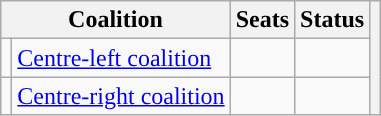<table class=wikitable>
<tr>
<th colspan=2>Coalition</th>
<th>Seats</th>
<th>Status</th>
<th rowspan=4></th>
</tr>
<tr>
<td style="color:inherit;background:"></td>
<td><a href='#'>Centre-left coalition</a></td>
<td></td>
<td></td>
</tr>
<tr>
<td style="color:inherit;background:"></td>
<td><a href='#'>Centre-right coalition</a></td>
<td></td>
<td></td>
</tr>
</table>
